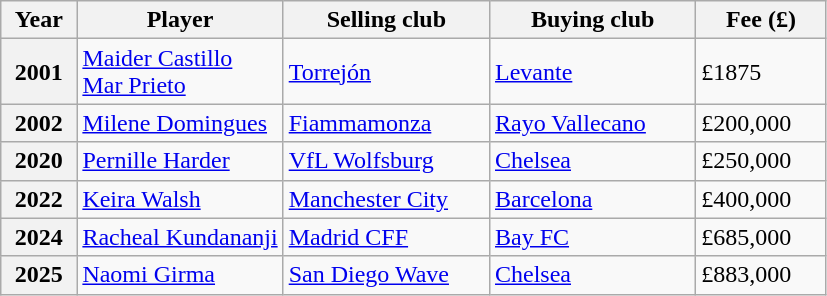<table class="wikitable sortable">
<tr>
<th scope="col">Year</th>
<th style="width: 25%;" scope="col">Player</th>
<th style="width: 25%;" scope="col">Selling club</th>
<th style="width: 25%;" scope="col">Buying club</th>
<th data-sort-type="number" scope="col">Fee (£)</th>
</tr>
<tr>
<th>2001</th>
<td> <a href='#'>Maider Castillo</a><br> <a href='#'>Mar Prieto</a></td>
<td> <a href='#'>Torrejón</a></td>
<td> <a href='#'>Levante</a></td>
<td>£1875</td>
</tr>
<tr>
<th scope="row">2002</th>
<td> <a href='#'>Milene Domingues</a></td>
<td> <a href='#'>Fiammamonza</a></td>
<td> <a href='#'>Rayo Vallecano</a></td>
<td>£200,000</td>
</tr>
<tr>
<th scope="row">2020</th>
<td> <a href='#'>Pernille Harder</a></td>
<td> <a href='#'>VfL Wolfsburg</a></td>
<td> <a href='#'>Chelsea</a></td>
<td>£250,000</td>
</tr>
<tr>
<th scope="row">2022</th>
<td> <a href='#'>Keira Walsh</a></td>
<td> <a href='#'>Manchester City</a></td>
<td> <a href='#'>Barcelona</a></td>
<td>£400,000</td>
</tr>
<tr>
<th scope="row">2024</th>
<td> <a href='#'>Racheal Kundananji</a></td>
<td> <a href='#'>Madrid CFF</a></td>
<td> <a href='#'>Bay FC</a></td>
<td>£685,000</td>
</tr>
<tr>
<th>2025</th>
<td> <a href='#'>Naomi Girma</a></td>
<td> <a href='#'>San Diego Wave</a></td>
<td> <a href='#'>Chelsea</a></td>
<td>£883,000</td>
</tr>
</table>
